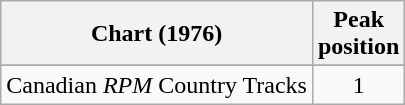<table class="wikitable">
<tr>
<th align="left">Chart (1976)</th>
<th align="center">Peak<br>position</th>
</tr>
<tr>
</tr>
<tr>
<td align="left">Canadian <em>RPM</em> Country Tracks</td>
<td align="center">1</td>
</tr>
</table>
